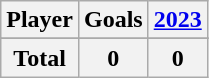<table class="wikitable sortable" style="text-align:center;">
<tr>
<th>Player</th>
<th>Goals</th>
<th><a href='#'>2023</a></th>
</tr>
<tr>
</tr>
<tr class="sortbottom">
<th>Total</th>
<th>0</th>
<th>0</th>
</tr>
</table>
